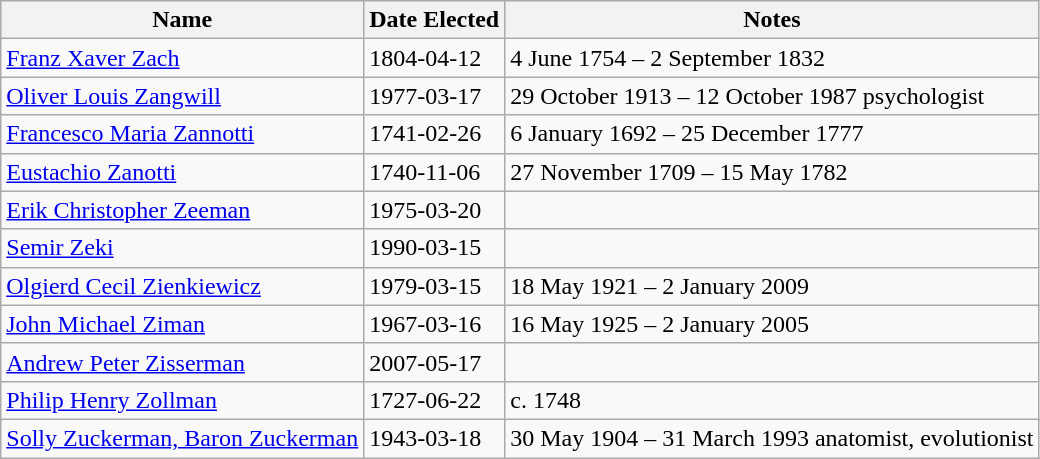<table class="wikitable sortable">
<tr>
<th>Name</th>
<th>Date Elected</th>
<th class="unsortable">Notes</th>
</tr>
<tr>
<td><a href='#'>Franz Xaver Zach</a></td>
<td>1804-04-12</td>
<td>4 June 1754 – 2 September 1832</td>
</tr>
<tr>
<td><a href='#'>Oliver Louis Zangwill</a></td>
<td>1977-03-17</td>
<td>29 October 1913 – 12 October 1987 psychologist</td>
</tr>
<tr>
<td><a href='#'>Francesco Maria Zannotti</a></td>
<td>1741-02-26</td>
<td>6 January 1692 – 25 December 1777</td>
</tr>
<tr>
<td><a href='#'>Eustachio Zanotti</a></td>
<td>1740-11-06</td>
<td>27 November 1709 – 15 May 1782</td>
</tr>
<tr>
<td><a href='#'>Erik Christopher Zeeman</a></td>
<td>1975-03-20</td>
<td></td>
</tr>
<tr>
<td><a href='#'>Semir Zeki</a></td>
<td>1990-03-15</td>
<td></td>
</tr>
<tr>
<td><a href='#'>Olgierd Cecil Zienkiewicz</a></td>
<td>1979-03-15</td>
<td>18 May 1921 – 2 January 2009</td>
</tr>
<tr>
<td><a href='#'>John Michael Ziman</a></td>
<td>1967-03-16</td>
<td>16 May 1925 – 2 January 2005</td>
</tr>
<tr>
<td><a href='#'>Andrew Peter Zisserman</a></td>
<td>2007-05-17</td>
<td></td>
</tr>
<tr>
<td><a href='#'>Philip Henry Zollman</a></td>
<td>1727-06-22</td>
<td>c. 1748</td>
</tr>
<tr>
<td><a href='#'>Solly Zuckerman, Baron Zuckerman</a></td>
<td>1943-03-18</td>
<td>30 May 1904 – 31 March 1993 anatomist, evolutionist</td>
</tr>
</table>
